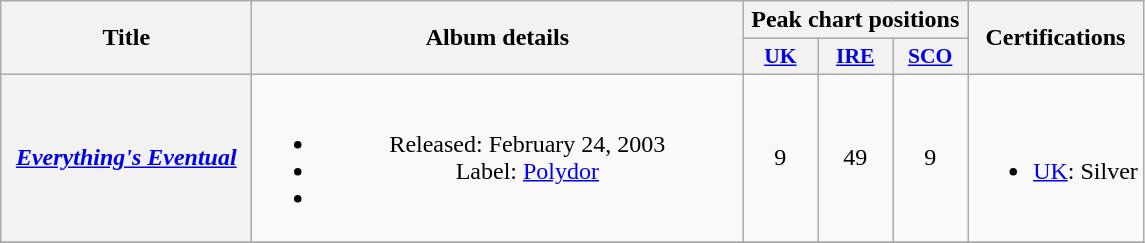<table class="wikitable plainrowheaders" style="text-align:center;" border="1">
<tr>
<th scope="col" rowspan="2" style="width:10em;">Title</th>
<th scope="col" rowspan="2" style="width:20em;">Album details</th>
<th scope="col" colspan="3">Peak chart positions</th>
<th scope="col" rowspan="2">Certifications</th>
</tr>
<tr>
<th scope="col" style="width:3em;font-size:90%;"><a href='#'>UK</a><br></th>
<th scope="col" style="width:3em;font-size:90%;"><a href='#'>IRE</a><br></th>
<th scope="col" style="width:3em;font-size:90%;"><a href='#'>SCO</a><br></th>
</tr>
<tr>
<th scope="row"><em><a href='#'>Everything's Eventual</a></em></th>
<td><br><ul><li>Released: February 24, 2003</li><li>Label: <a href='#'>Polydor</a></li><li></li></ul></td>
<td>9</td>
<td>49</td>
<td>9</td>
<td><br><ul><li><a href='#'>UK</a>: Silver</li></ul></td>
</tr>
<tr>
</tr>
</table>
